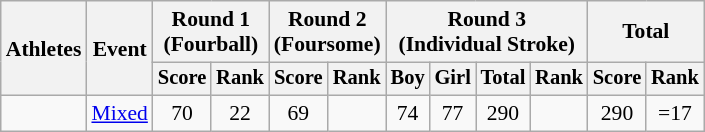<table class="wikitable" style="font-size:90%">
<tr>
<th rowspan="2">Athletes</th>
<th rowspan="2">Event</th>
<th colspan="2">Round 1<br>(Fourball)</th>
<th colspan="2">Round 2<br>(Foursome)</th>
<th colspan="4">Round 3<br>(Individual Stroke)</th>
<th colspan="2">Total</th>
</tr>
<tr style="font-size:95%">
<th>Score</th>
<th>Rank</th>
<th>Score</th>
<th>Rank</th>
<th>Boy</th>
<th>Girl</th>
<th>Total</th>
<th>Rank</th>
<th>Score</th>
<th>Rank</th>
</tr>
<tr align=center>
<td align=left><br></td>
<td align=left><a href='#'>Mixed</a></td>
<td>70</td>
<td>22</td>
<td>69</td>
<td></td>
<td>74</td>
<td>77</td>
<td>290</td>
<td></td>
<td>290</td>
<td>=17</td>
</tr>
</table>
